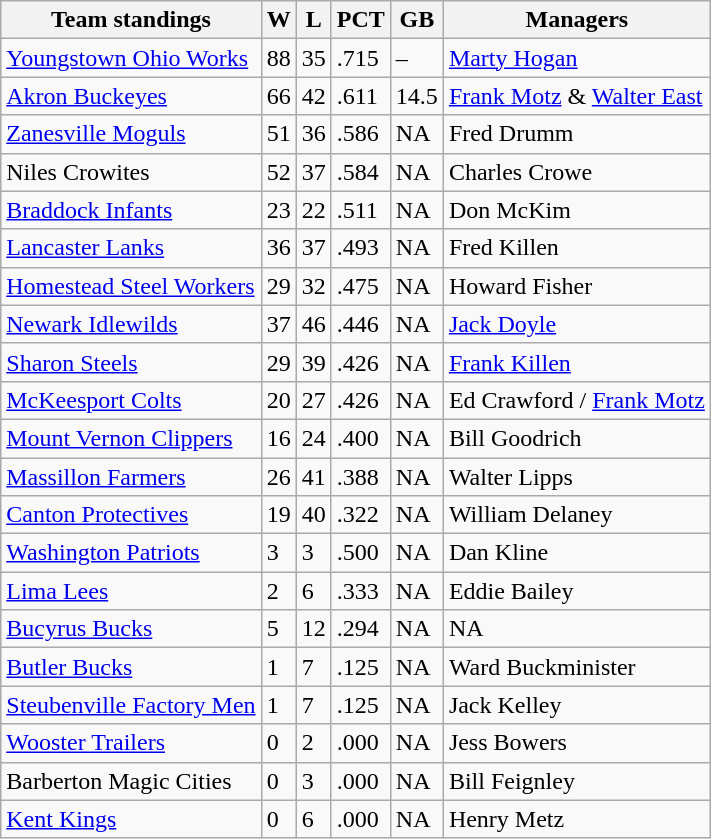<table class="wikitable">
<tr>
<th>Team standings</th>
<th>W</th>
<th>L</th>
<th>PCT</th>
<th>GB</th>
<th>Managers</th>
</tr>
<tr>
<td><a href='#'>Youngstown Ohio Works</a></td>
<td>88</td>
<td>35</td>
<td>.715</td>
<td>–</td>
<td><a href='#'>Marty Hogan</a></td>
</tr>
<tr>
<td><a href='#'>Akron Buckeyes</a></td>
<td>66</td>
<td>42</td>
<td>.611</td>
<td>14.5</td>
<td><a href='#'>Frank Motz</a> & <a href='#'>Walter East</a></td>
</tr>
<tr>
<td><a href='#'>Zanesville Moguls</a></td>
<td>51</td>
<td>36</td>
<td>.586</td>
<td>NA</td>
<td>Fred Drumm</td>
</tr>
<tr>
<td>Niles Crowites</td>
<td>52</td>
<td>37</td>
<td>.584</td>
<td>NA</td>
<td>Charles Crowe</td>
</tr>
<tr>
<td><a href='#'>Braddock Infants</a></td>
<td>23</td>
<td>22</td>
<td>.511</td>
<td>NA</td>
<td>Don McKim</td>
</tr>
<tr>
<td><a href='#'>Lancaster Lanks</a></td>
<td>36</td>
<td>37</td>
<td>.493</td>
<td>NA</td>
<td>Fred Killen</td>
</tr>
<tr>
<td><a href='#'>Homestead Steel Workers</a></td>
<td>29</td>
<td>32</td>
<td>.475</td>
<td>NA</td>
<td>Howard Fisher</td>
</tr>
<tr>
<td><a href='#'>Newark Idlewilds</a></td>
<td>37</td>
<td>46</td>
<td>.446</td>
<td>NA</td>
<td><a href='#'>Jack Doyle</a></td>
</tr>
<tr>
<td><a href='#'>Sharon Steels</a></td>
<td>29</td>
<td>39</td>
<td>.426</td>
<td>NA</td>
<td><a href='#'>Frank Killen</a></td>
</tr>
<tr>
<td><a href='#'>McKeesport Colts</a></td>
<td>20</td>
<td>27</td>
<td>.426</td>
<td>NA</td>
<td>Ed Crawford / <a href='#'>Frank Motz</a></td>
</tr>
<tr>
<td><a href='#'>Mount Vernon Clippers</a></td>
<td>16</td>
<td>24</td>
<td>.400</td>
<td>NA</td>
<td>Bill Goodrich</td>
</tr>
<tr>
<td><a href='#'>Massillon Farmers</a></td>
<td>26</td>
<td>41</td>
<td>.388</td>
<td>NA</td>
<td>Walter Lipps</td>
</tr>
<tr>
<td><a href='#'>Canton Protectives</a></td>
<td>19</td>
<td>40</td>
<td>.322</td>
<td>NA</td>
<td>William Delaney</td>
</tr>
<tr>
<td><a href='#'>Washington Patriots</a></td>
<td>3</td>
<td>3</td>
<td>.500</td>
<td>NA</td>
<td>Dan Kline</td>
</tr>
<tr>
<td><a href='#'>Lima Lees</a></td>
<td>2</td>
<td>6</td>
<td>.333</td>
<td>NA</td>
<td>Eddie Bailey</td>
</tr>
<tr>
<td><a href='#'>Bucyrus Bucks</a></td>
<td>5</td>
<td>12</td>
<td>.294</td>
<td>NA</td>
<td>NA</td>
</tr>
<tr>
<td><a href='#'>Butler Bucks</a></td>
<td>1</td>
<td>7</td>
<td>.125</td>
<td>NA</td>
<td>Ward Buckminister</td>
</tr>
<tr>
<td><a href='#'>Steubenville Factory Men</a></td>
<td>1</td>
<td>7</td>
<td>.125</td>
<td>NA</td>
<td>Jack Kelley</td>
</tr>
<tr>
<td><a href='#'>Wooster Trailers</a></td>
<td>0</td>
<td>2</td>
<td>.000</td>
<td>NA</td>
<td>Jess Bowers</td>
</tr>
<tr>
<td>Barberton Magic Cities</td>
<td>0</td>
<td>3</td>
<td>.000</td>
<td>NA</td>
<td>Bill Feignley</td>
</tr>
<tr>
<td><a href='#'>Kent Kings</a></td>
<td>0</td>
<td>6</td>
<td>.000</td>
<td>NA</td>
<td>Henry Metz</td>
</tr>
</table>
